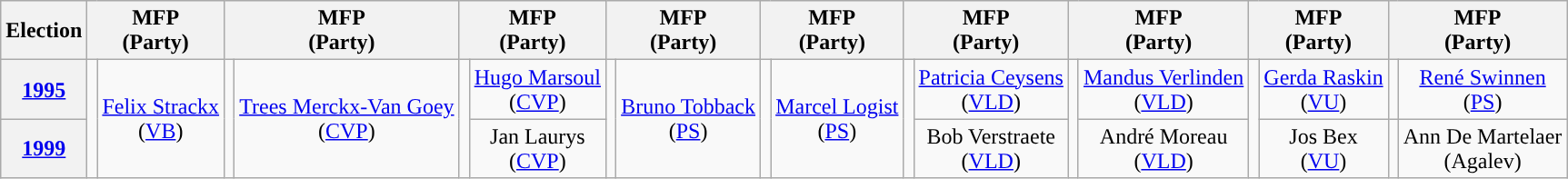<table class="wikitable" style="text-align:center">
<tr>
<th>Election</th>
<th colspan=2>MFP<br>(Party)</th>
<th colspan=2>MFP<br>(Party)</th>
<th colspan=2>MFP<br>(Party)</th>
<th colspan=2>MFP<br>(Party)</th>
<th colspan=2>MFP<br>(Party)</th>
<th colspan=2>MFP<br>(Party)</th>
<th colspan=2>MFP<br>(Party)</th>
<th colspan=2>MFP<br>(Party)</th>
<th colspan=2>MFP<br>(Party)</th>
</tr>
<tr>
<th><a href='#'>1995</a></th>
<td rowspan=2; style="background-color: "></td>
<td rowspan=2><a href='#'>Felix Strackx</a><br>(<a href='#'>VB</a>)</td>
<td rowspan=2; style="background-color: "></td>
<td rowspan=2><a href='#'>Trees Merckx-Van Goey</a><br>(<a href='#'>CVP</a>)</td>
<td rowspan=2; style="background-color: "></td>
<td><a href='#'>Hugo Marsoul</a><br>(<a href='#'>CVP</a>)</td>
<td rowspan=2; style="background-color: "></td>
<td rowspan=2><a href='#'>Bruno Tobback</a><br>(<a href='#'>PS</a>)</td>
<td rowspan=2; style="background-color: "></td>
<td rowspan=2><a href='#'>Marcel Logist</a><br>(<a href='#'>PS</a>)</td>
<td rowspan=2; style="background-color: "></td>
<td><a href='#'>Patricia Ceysens</a><br>(<a href='#'>VLD</a>)</td>
<td rowspan=2; style="background-color: "></td>
<td><a href='#'>Mandus Verlinden</a><br>(<a href='#'>VLD</a>)</td>
<td rowspan=2; style="background-color: "></td>
<td><a href='#'>Gerda Raskin</a><br>(<a href='#'>VU</a>)</td>
<td rowspan=1; style="background-color: "></td>
<td><a href='#'>René Swinnen</a><br>(<a href='#'>PS</a>)</td>
</tr>
<tr>
<th><a href='#'>1999</a></th>
<td>Jan Laurys<br>(<a href='#'>CVP</a>)</td>
<td>Bob Verstraete<br>(<a href='#'>VLD</a>)</td>
<td>André Moreau<br>(<a href='#'>VLD</a>)</td>
<td>Jos Bex<br>(<a href='#'>VU</a>)</td>
<td rowspan=1; style="background-color: "></td>
<td>Ann De Martelaer<br>(Agalev)</td>
</tr>
</table>
